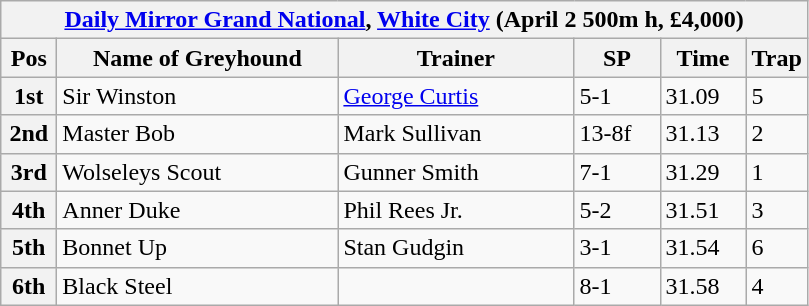<table class="wikitable">
<tr>
<th colspan="6"><a href='#'>Daily Mirror Grand National</a>, <a href='#'>White City</a> (April 2 500m h, £4,000)</th>
</tr>
<tr>
<th width=30>Pos</th>
<th width=180>Name of Greyhound</th>
<th width=150>Trainer</th>
<th width=50>SP</th>
<th width=50>Time</th>
<th width=30>Trap</th>
</tr>
<tr>
<th>1st</th>
<td>Sir Winston</td>
<td><a href='#'>George Curtis</a></td>
<td>5-1</td>
<td>31.09</td>
<td>5</td>
</tr>
<tr>
<th>2nd</th>
<td>Master Bob</td>
<td>Mark Sullivan</td>
<td>13-8f</td>
<td>31.13</td>
<td>2</td>
</tr>
<tr>
<th>3rd</th>
<td>Wolseleys Scout</td>
<td>Gunner Smith</td>
<td>7-1</td>
<td>31.29</td>
<td>1</td>
</tr>
<tr>
<th>4th</th>
<td>Anner Duke</td>
<td>Phil Rees Jr.</td>
<td>5-2</td>
<td>31.51</td>
<td>3</td>
</tr>
<tr>
<th>5th</th>
<td>Bonnet Up</td>
<td>Stan Gudgin</td>
<td>3-1</td>
<td>31.54</td>
<td>6</td>
</tr>
<tr>
<th>6th</th>
<td>Black Steel</td>
<td></td>
<td>8-1</td>
<td>31.58</td>
<td>4</td>
</tr>
</table>
